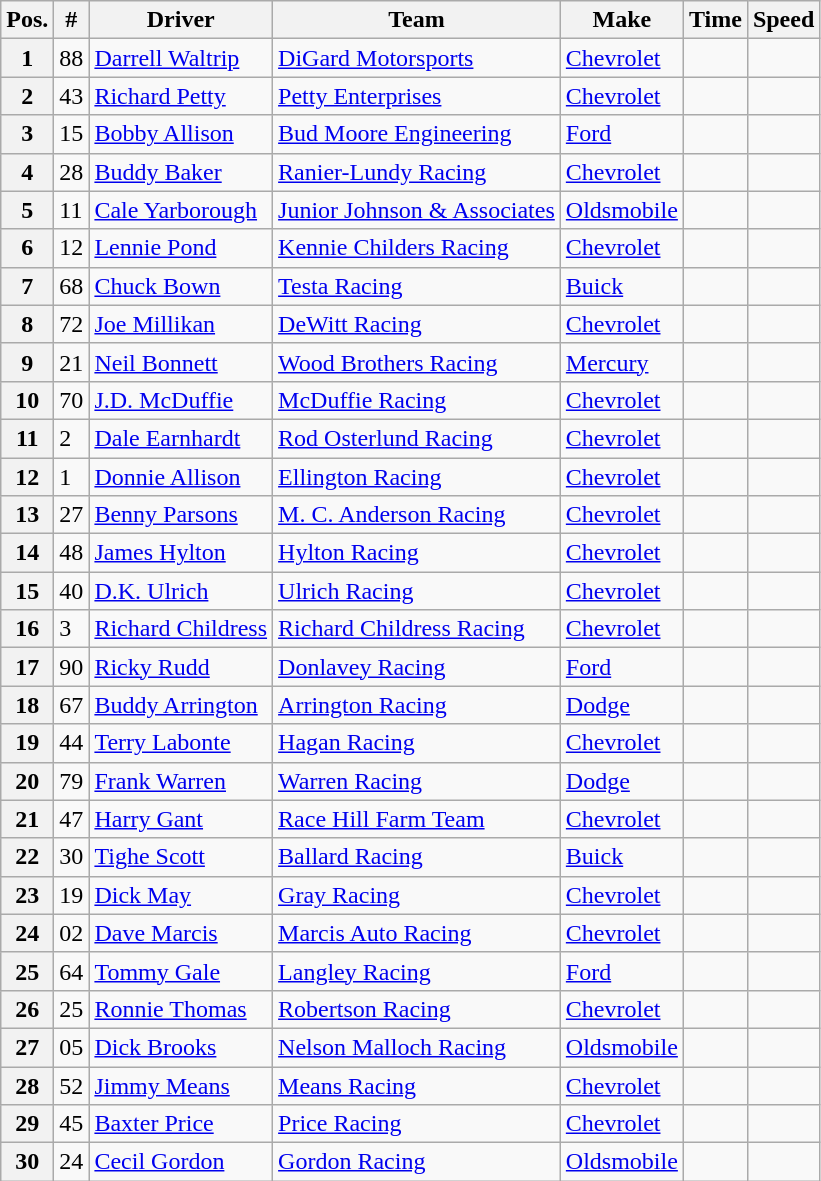<table class="wikitable">
<tr>
<th>Pos.</th>
<th>#</th>
<th>Driver</th>
<th>Team</th>
<th>Make</th>
<th>Time</th>
<th>Speed</th>
</tr>
<tr>
<th>1</th>
<td>88</td>
<td><a href='#'>Darrell Waltrip</a></td>
<td><a href='#'>DiGard Motorsports</a></td>
<td><a href='#'>Chevrolet</a></td>
<td></td>
<td></td>
</tr>
<tr>
<th>2</th>
<td>43</td>
<td><a href='#'>Richard Petty</a></td>
<td><a href='#'>Petty Enterprises</a></td>
<td><a href='#'>Chevrolet</a></td>
<td></td>
<td></td>
</tr>
<tr>
<th>3</th>
<td>15</td>
<td><a href='#'>Bobby Allison</a></td>
<td><a href='#'>Bud Moore Engineering</a></td>
<td><a href='#'>Ford</a></td>
<td></td>
<td></td>
</tr>
<tr>
<th>4</th>
<td>28</td>
<td><a href='#'>Buddy Baker</a></td>
<td><a href='#'>Ranier-Lundy Racing</a></td>
<td><a href='#'>Chevrolet</a></td>
<td></td>
<td></td>
</tr>
<tr>
<th>5</th>
<td>11</td>
<td><a href='#'>Cale Yarborough</a></td>
<td><a href='#'>Junior Johnson & Associates</a></td>
<td><a href='#'>Oldsmobile</a></td>
<td></td>
<td></td>
</tr>
<tr>
<th>6</th>
<td>12</td>
<td><a href='#'>Lennie Pond</a></td>
<td><a href='#'>Kennie Childers Racing</a></td>
<td><a href='#'>Chevrolet</a></td>
<td></td>
<td></td>
</tr>
<tr>
<th>7</th>
<td>68</td>
<td><a href='#'>Chuck Bown</a></td>
<td><a href='#'>Testa Racing</a></td>
<td><a href='#'>Buick</a></td>
<td></td>
<td></td>
</tr>
<tr>
<th>8</th>
<td>72</td>
<td><a href='#'>Joe Millikan</a></td>
<td><a href='#'>DeWitt Racing</a></td>
<td><a href='#'>Chevrolet</a></td>
<td></td>
<td></td>
</tr>
<tr>
<th>9</th>
<td>21</td>
<td><a href='#'>Neil Bonnett</a></td>
<td><a href='#'>Wood Brothers Racing</a></td>
<td><a href='#'>Mercury</a></td>
<td></td>
<td></td>
</tr>
<tr>
<th>10</th>
<td>70</td>
<td><a href='#'>J.D. McDuffie</a></td>
<td><a href='#'>McDuffie Racing</a></td>
<td><a href='#'>Chevrolet</a></td>
<td></td>
<td></td>
</tr>
<tr>
<th>11</th>
<td>2</td>
<td><a href='#'>Dale Earnhardt</a></td>
<td><a href='#'>Rod Osterlund Racing</a></td>
<td><a href='#'>Chevrolet</a></td>
<td></td>
<td></td>
</tr>
<tr>
<th>12</th>
<td>1</td>
<td><a href='#'>Donnie Allison</a></td>
<td><a href='#'>Ellington Racing</a></td>
<td><a href='#'>Chevrolet</a></td>
<td></td>
<td></td>
</tr>
<tr>
<th>13</th>
<td>27</td>
<td><a href='#'>Benny Parsons</a></td>
<td><a href='#'>M. C. Anderson Racing</a></td>
<td><a href='#'>Chevrolet</a></td>
<td></td>
<td></td>
</tr>
<tr>
<th>14</th>
<td>48</td>
<td><a href='#'>James Hylton</a></td>
<td><a href='#'>Hylton Racing</a></td>
<td><a href='#'>Chevrolet</a></td>
<td></td>
<td></td>
</tr>
<tr>
<th>15</th>
<td>40</td>
<td><a href='#'>D.K. Ulrich</a></td>
<td><a href='#'>Ulrich Racing</a></td>
<td><a href='#'>Chevrolet</a></td>
<td></td>
<td></td>
</tr>
<tr>
<th>16</th>
<td>3</td>
<td><a href='#'>Richard Childress</a></td>
<td><a href='#'>Richard Childress Racing</a></td>
<td><a href='#'>Chevrolet</a></td>
<td></td>
<td></td>
</tr>
<tr>
<th>17</th>
<td>90</td>
<td><a href='#'>Ricky Rudd</a></td>
<td><a href='#'>Donlavey Racing</a></td>
<td><a href='#'>Ford</a></td>
<td></td>
<td></td>
</tr>
<tr>
<th>18</th>
<td>67</td>
<td><a href='#'>Buddy Arrington</a></td>
<td><a href='#'>Arrington Racing</a></td>
<td><a href='#'>Dodge</a></td>
<td></td>
<td></td>
</tr>
<tr>
<th>19</th>
<td>44</td>
<td><a href='#'>Terry Labonte</a></td>
<td><a href='#'>Hagan Racing</a></td>
<td><a href='#'>Chevrolet</a></td>
<td></td>
<td></td>
</tr>
<tr>
<th>20</th>
<td>79</td>
<td><a href='#'>Frank Warren</a></td>
<td><a href='#'>Warren Racing</a></td>
<td><a href='#'>Dodge</a></td>
<td></td>
<td></td>
</tr>
<tr>
<th>21</th>
<td>47</td>
<td><a href='#'>Harry Gant</a></td>
<td><a href='#'>Race Hill Farm Team</a></td>
<td><a href='#'>Chevrolet</a></td>
<td></td>
<td></td>
</tr>
<tr>
<th>22</th>
<td>30</td>
<td><a href='#'>Tighe Scott</a></td>
<td><a href='#'>Ballard Racing</a></td>
<td><a href='#'>Buick</a></td>
<td></td>
<td></td>
</tr>
<tr>
<th>23</th>
<td>19</td>
<td><a href='#'>Dick May</a></td>
<td><a href='#'>Gray Racing</a></td>
<td><a href='#'>Chevrolet</a></td>
<td></td>
<td></td>
</tr>
<tr>
<th>24</th>
<td>02</td>
<td><a href='#'>Dave Marcis</a></td>
<td><a href='#'>Marcis Auto Racing</a></td>
<td><a href='#'>Chevrolet</a></td>
<td></td>
<td></td>
</tr>
<tr>
<th>25</th>
<td>64</td>
<td><a href='#'>Tommy Gale</a></td>
<td><a href='#'>Langley Racing</a></td>
<td><a href='#'>Ford</a></td>
<td></td>
<td></td>
</tr>
<tr>
<th>26</th>
<td>25</td>
<td><a href='#'>Ronnie Thomas</a></td>
<td><a href='#'>Robertson Racing</a></td>
<td><a href='#'>Chevrolet</a></td>
<td></td>
<td></td>
</tr>
<tr>
<th>27</th>
<td>05</td>
<td><a href='#'>Dick Brooks</a></td>
<td><a href='#'>Nelson Malloch Racing</a></td>
<td><a href='#'>Oldsmobile</a></td>
<td></td>
<td></td>
</tr>
<tr>
<th>28</th>
<td>52</td>
<td><a href='#'>Jimmy Means</a></td>
<td><a href='#'>Means Racing</a></td>
<td><a href='#'>Chevrolet</a></td>
<td></td>
<td></td>
</tr>
<tr>
<th>29</th>
<td>45</td>
<td><a href='#'>Baxter Price</a></td>
<td><a href='#'>Price Racing</a></td>
<td><a href='#'>Chevrolet</a></td>
<td></td>
<td></td>
</tr>
<tr>
<th>30</th>
<td>24</td>
<td><a href='#'>Cecil Gordon</a></td>
<td><a href='#'>Gordon Racing</a></td>
<td><a href='#'>Oldsmobile</a></td>
<td></td>
<td></td>
</tr>
</table>
